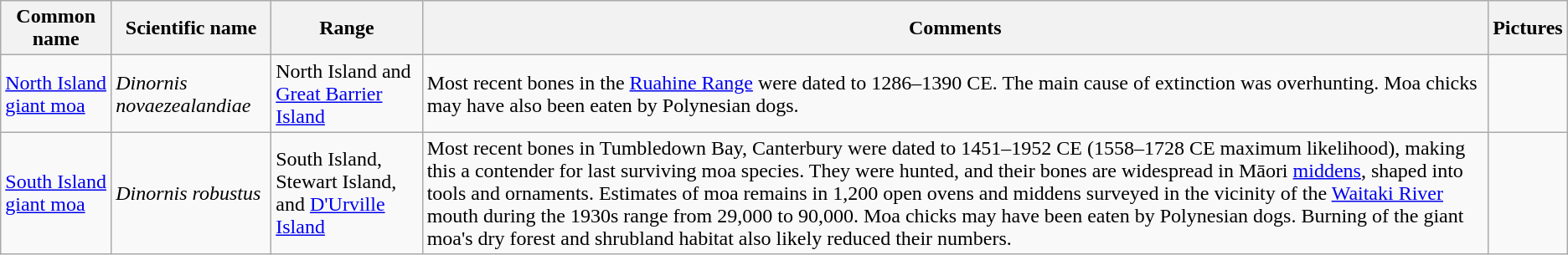<table class="wikitable sortable">
<tr>
<th>Common name</th>
<th>Scientific name</th>
<th>Range</th>
<th class="unsortable">Comments</th>
<th class="unsortable">Pictures</th>
</tr>
<tr>
<td><a href='#'>North Island giant moa</a></td>
<td><em>Dinornis novaezealandiae</em></td>
<td>North Island and <a href='#'>Great Barrier Island</a></td>
<td>Most recent bones in the <a href='#'>Ruahine Range</a> were dated to 1286–1390 CE. The main cause of extinction was overhunting. Moa chicks may have also been eaten by Polynesian dogs.</td>
<td></td>
</tr>
<tr>
<td><a href='#'>South Island giant moa</a></td>
<td><em>Dinornis robustus</em></td>
<td>South Island, Stewart Island, and <a href='#'>D'Urville Island</a></td>
<td>Most recent bones in Tumbledown Bay, Canterbury were dated to 1451–1952 CE (1558–1728 CE maximum likelihood), making this a contender for last surviving moa species. They were hunted, and their bones are widespread in Māori <a href='#'>middens</a>, shaped into tools and ornaments. Estimates of moa remains in 1,200 open ovens and middens surveyed in the vicinity of the <a href='#'>Waitaki River</a> mouth during the 1930s range from 29,000 to 90,000. Moa chicks may have been eaten by Polynesian dogs. Burning of the giant moa's dry forest and shrubland habitat also likely reduced their numbers.</td>
<td></td>
</tr>
</table>
